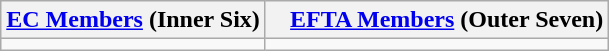<table class="wikitable">
<tr>
<th> <a href='#'>EC Members</a> (Inner Six)</th>
<th style="padding-left:1em"><a href='#'>EFTA Members</a> (Outer Seven)</th>
</tr>
<tr style="vertical-align:top">
<td></td>
<td style="padding-left:1em"></td>
</tr>
</table>
